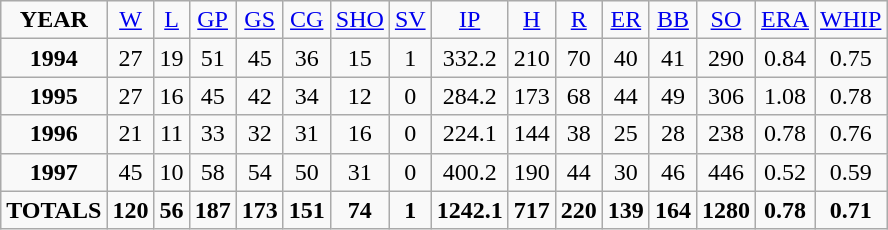<table class="sortable wikitable">
<tr align=center>
<td><strong>YEAR</strong></td>
<td><a href='#'>W</a></td>
<td><a href='#'>L</a></td>
<td><a href='#'>GP</a></td>
<td><a href='#'>GS</a></td>
<td><a href='#'>CG</a></td>
<td><a href='#'>SHO</a></td>
<td><a href='#'>SV</a></td>
<td><a href='#'>IP</a></td>
<td><a href='#'>H</a></td>
<td><a href='#'>R</a></td>
<td><a href='#'>ER</a></td>
<td><a href='#'>BB</a></td>
<td><a href='#'>SO</a></td>
<td><a href='#'>ERA</a></td>
<td><a href='#'>WHIP</a></td>
</tr>
<tr align=center>
<td><strong>1994</strong></td>
<td>27</td>
<td>19</td>
<td>51</td>
<td>45</td>
<td>36</td>
<td>15</td>
<td>1</td>
<td>332.2</td>
<td>210</td>
<td>70</td>
<td>40</td>
<td>41</td>
<td>290</td>
<td>0.84</td>
<td>0.75</td>
</tr>
<tr align=center>
<td><strong>1995</strong></td>
<td>27</td>
<td>16</td>
<td>45</td>
<td>42</td>
<td>34</td>
<td>12</td>
<td>0</td>
<td>284.2</td>
<td>173</td>
<td>68</td>
<td>44</td>
<td>49</td>
<td>306</td>
<td>1.08</td>
<td>0.78</td>
</tr>
<tr align=center>
<td><strong>1996</strong></td>
<td>21</td>
<td>11</td>
<td>33</td>
<td>32</td>
<td>31</td>
<td>16</td>
<td>0</td>
<td>224.1</td>
<td>144</td>
<td>38</td>
<td>25</td>
<td>28</td>
<td>238</td>
<td>0.78</td>
<td>0.76</td>
</tr>
<tr align=center>
<td><strong>1997</strong></td>
<td>45</td>
<td>10</td>
<td>58</td>
<td>54</td>
<td>50</td>
<td>31</td>
<td>0</td>
<td>400.2</td>
<td>190</td>
<td>44</td>
<td>30</td>
<td>46</td>
<td>446</td>
<td>0.52</td>
<td>0.59</td>
</tr>
<tr align=center>
<td><strong>TOTALS</strong></td>
<td><strong>120</strong></td>
<td><strong>56</strong></td>
<td><strong>187</strong></td>
<td><strong>173</strong></td>
<td><strong>151</strong></td>
<td><strong>74</strong></td>
<td><strong>1</strong></td>
<td><strong>1242.1</strong></td>
<td><strong>717</strong></td>
<td><strong>220</strong></td>
<td><strong>139</strong></td>
<td><strong>164</strong></td>
<td><strong>1280</strong></td>
<td><strong>0.78</strong></td>
<td><strong>0.71</strong></td>
</tr>
</table>
